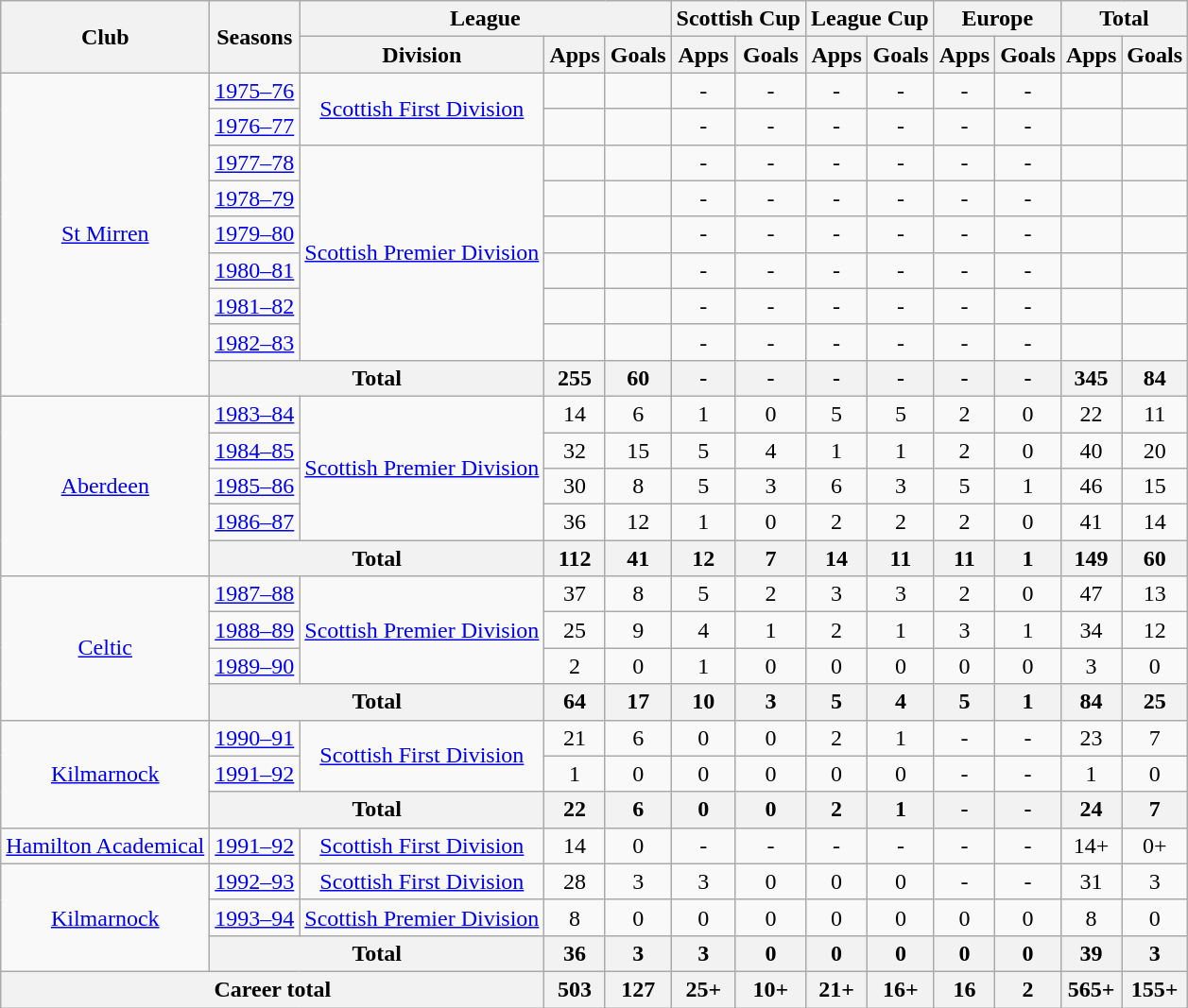<table class="wikitable" style="text-align:center">
<tr>
<th rowspan="2">Club</th>
<th rowspan="2">Seasons</th>
<th colspan="3">League</th>
<th colspan="2">Scottish Cup</th>
<th colspan="2">League Cup</th>
<th colspan="2">Europe</th>
<th colspan="2">Total</th>
</tr>
<tr>
<th>Division</th>
<th>Apps</th>
<th>Goals</th>
<th>Apps</th>
<th>Goals</th>
<th>Apps</th>
<th>Goals</th>
<th>Apps</th>
<th>Goals</th>
<th>Apps</th>
<th>Goals</th>
</tr>
<tr>
<td rowspan="9"><a href='#'>St Mirren</a></td>
<td><a href='#'>1975–76</a></td>
<td rowspan=2><a href='#'>Scottish First Division</a></td>
<td></td>
<td></td>
<td>-</td>
<td>-</td>
<td>-</td>
<td>-</td>
<td>-</td>
<td>-</td>
<td></td>
<td></td>
</tr>
<tr>
<td><a href='#'>1976–77</a></td>
<td></td>
<td></td>
<td>-</td>
<td>-</td>
<td>-</td>
<td>-</td>
<td>-</td>
<td>-</td>
<td></td>
<td></td>
</tr>
<tr>
<td><a href='#'>1977–78</a></td>
<td rowspan="6"><a href='#'>Scottish Premier Division</a></td>
<td></td>
<td></td>
<td>-</td>
<td>-</td>
<td>-</td>
<td>-</td>
<td>-</td>
<td>-</td>
<td></td>
<td></td>
</tr>
<tr>
<td><a href='#'>1978–79</a></td>
<td></td>
<td></td>
<td>-</td>
<td>-</td>
<td>-</td>
<td>-</td>
<td>-</td>
<td>-</td>
<td></td>
<td></td>
</tr>
<tr>
<td><a href='#'>1979–80</a></td>
<td></td>
<td></td>
<td>-</td>
<td>-</td>
<td>-</td>
<td>-</td>
<td>-</td>
<td>-</td>
<td></td>
<td></td>
</tr>
<tr>
<td><a href='#'>1980–81</a></td>
<td></td>
<td></td>
<td>-</td>
<td>-</td>
<td>-</td>
<td>-</td>
<td>-</td>
<td>-</td>
<td></td>
<td></td>
</tr>
<tr>
<td><a href='#'>1981–82</a></td>
<td></td>
<td></td>
<td>-</td>
<td>-</td>
<td>-</td>
<td>-</td>
<td>-</td>
<td>-</td>
<td></td>
<td></td>
</tr>
<tr>
<td><a href='#'>1982–83</a></td>
<td></td>
<td></td>
<td>-</td>
<td>-</td>
<td>-</td>
<td>-</td>
<td>-</td>
<td>-</td>
<td></td>
<td></td>
</tr>
<tr>
<th colspan="2">Total</th>
<th>255</th>
<th>60</th>
<th>-</th>
<th>-</th>
<th>-</th>
<th>-</th>
<th>-</th>
<th>-</th>
<th>345</th>
<th>84</th>
</tr>
<tr>
<td rowspan="5"><a href='#'>Aberdeen</a></td>
<td><a href='#'>1983–84</a></td>
<td rowspan="4"><a href='#'>Scottish Premier Division</a></td>
<td>14</td>
<td>6</td>
<td>1</td>
<td>0</td>
<td>5</td>
<td>5</td>
<td>2</td>
<td>0</td>
<td>22</td>
<td>11</td>
</tr>
<tr>
<td><a href='#'>1984–85</a></td>
<td>32</td>
<td>15</td>
<td>5</td>
<td>4</td>
<td>1</td>
<td>1</td>
<td>2</td>
<td>0</td>
<td>40</td>
<td>20</td>
</tr>
<tr>
<td><a href='#'>1985–86</a></td>
<td>30</td>
<td>8</td>
<td>5</td>
<td>3</td>
<td>6</td>
<td>3</td>
<td>5</td>
<td>1</td>
<td>46</td>
<td>15</td>
</tr>
<tr>
<td><a href='#'>1986–87</a></td>
<td>36</td>
<td>12</td>
<td>1</td>
<td>0</td>
<td>2</td>
<td>2</td>
<td>2</td>
<td>0</td>
<td>41</td>
<td>14</td>
</tr>
<tr>
<th colspan="2">Total</th>
<th>112</th>
<th>41</th>
<th>12</th>
<th>7</th>
<th>14</th>
<th>11</th>
<th>11</th>
<th>1</th>
<th>149</th>
<th>60</th>
</tr>
<tr>
<td rowspan="4"><a href='#'>Celtic</a></td>
<td><a href='#'>1987–88</a></td>
<td rowspan="3"><a href='#'>Scottish Premier Division</a></td>
<td>37</td>
<td>8</td>
<td>5</td>
<td>2</td>
<td>3</td>
<td>3</td>
<td>2</td>
<td>0</td>
<td>47</td>
<td>13</td>
</tr>
<tr>
<td><a href='#'>1988–89</a></td>
<td>25</td>
<td>9</td>
<td>4</td>
<td>1</td>
<td>2</td>
<td>1</td>
<td>3</td>
<td>1</td>
<td>34</td>
<td>12</td>
</tr>
<tr>
<td><a href='#'>1989–90</a></td>
<td>2</td>
<td>0</td>
<td>1</td>
<td>0</td>
<td>0</td>
<td>0</td>
<td>0</td>
<td>0</td>
<td>3</td>
<td>0</td>
</tr>
<tr>
<th colspan="2">Total</th>
<th>64</th>
<th>17</th>
<th>10</th>
<th>3</th>
<th>5</th>
<th>4</th>
<th>5</th>
<th>1</th>
<th>84</th>
<th>25</th>
</tr>
<tr>
<td rowspan="3"><a href='#'>Kilmarnock</a></td>
<td><a href='#'>1990–91</a></td>
<td rowspan="2"><a href='#'>Scottish First Division</a></td>
<td>21</td>
<td>6</td>
<td>0</td>
<td>0</td>
<td>2</td>
<td>1</td>
<td>-</td>
<td>-</td>
<td>23</td>
<td>7</td>
</tr>
<tr>
<td><a href='#'>1991–92</a></td>
<td>1</td>
<td>0</td>
<td>0</td>
<td>0</td>
<td>0</td>
<td>0</td>
<td>-</td>
<td>-</td>
<td>1</td>
<td>0</td>
</tr>
<tr>
<th colspan="2">Total</th>
<th>22</th>
<th>6</th>
<th>0</th>
<th>0</th>
<th>2</th>
<th>1</th>
<th>-</th>
<th>-</th>
<th>24</th>
<th>7</th>
</tr>
<tr>
<td><a href='#'>Hamilton Academical</a></td>
<td><a href='#'>1991–92</a></td>
<td><a href='#'>Scottish First Division</a></td>
<td>14</td>
<td>0</td>
<td>-</td>
<td>-</td>
<td>-</td>
<td>-</td>
<td>-</td>
<td>-</td>
<td>14+</td>
<td>0+</td>
</tr>
<tr>
<td rowspan="3"><a href='#'>Kilmarnock</a></td>
<td><a href='#'>1992–93</a></td>
<td><a href='#'>Scottish First Division</a></td>
<td>28</td>
<td>3</td>
<td>3</td>
<td>0</td>
<td>0</td>
<td>0</td>
<td>-</td>
<td>-</td>
<td>31</td>
<td>3</td>
</tr>
<tr>
<td><a href='#'>1993–94</a></td>
<td><a href='#'>Scottish Premier Division</a></td>
<td>8</td>
<td>0</td>
<td>0</td>
<td>0</td>
<td>0</td>
<td>0</td>
<td>0</td>
<td>0</td>
<td>8</td>
<td>0</td>
</tr>
<tr>
<th colspan="2">Total</th>
<th>36</th>
<th>3</th>
<th>3</th>
<th>0</th>
<th>0</th>
<th>0</th>
<th>0</th>
<th>0</th>
<th>39</th>
<th>3</th>
</tr>
<tr>
<th colspan="3">Career total</th>
<th>503</th>
<th>127</th>
<th>25+</th>
<th>10+</th>
<th>21+</th>
<th>16+</th>
<th>16</th>
<th>2</th>
<th>565+</th>
<th>155+</th>
</tr>
</table>
